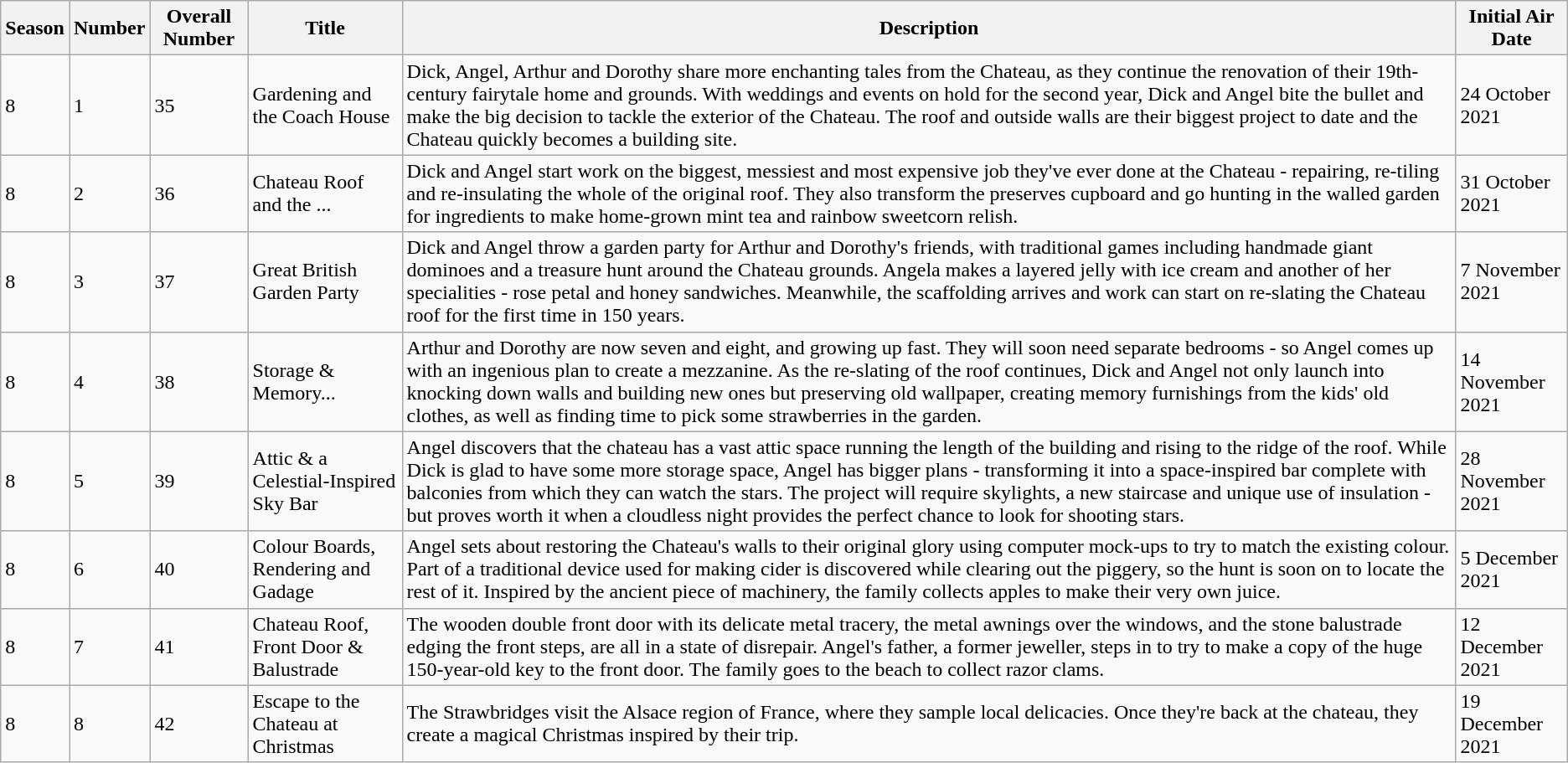<table class="wikitable">
<tr>
<th>Season</th>
<th>Number</th>
<th>Overall Number</th>
<th>Title</th>
<th>Description</th>
<th>Initial Air Date</th>
</tr>
<tr>
<td>8</td>
<td>1</td>
<td>35</td>
<td>Gardening and the Coach House</td>
<td>Dick, Angel, Arthur and Dorothy share more enchanting tales from the Chateau, as they continue the renovation of their 19th-century fairytale home and grounds. With weddings and events on hold for the second year, Dick and Angel bite the bullet and make the big decision to tackle the exterior of the Chateau. The roof and outside walls are their biggest project to date and the Chateau quickly becomes a building site.</td>
<td>24 October 2021</td>
</tr>
<tr>
<td>8</td>
<td>2</td>
<td>36</td>
<td>Chateau Roof and the ...</td>
<td>Dick and Angel start work on the biggest, messiest and most expensive job they've ever done at the Chateau - repairing, re-tiling and re-insulating the whole of the original roof. They also transform the preserves cupboard and go hunting in the walled garden for ingredients to make home-grown mint tea and rainbow sweetcorn relish.</td>
<td>31 October 2021</td>
</tr>
<tr>
<td>8</td>
<td>3</td>
<td>37</td>
<td>Great British Garden Party</td>
<td>Dick and Angel throw a garden party for Arthur and Dorothy's friends, with traditional games including handmade giant dominoes and a treasure hunt around the Chateau grounds. Angela makes a layered jelly with ice cream and another of her specialities - rose petal and honey sandwiches. Meanwhile, the scaffolding arrives and work can start on re-slating the Chateau roof for the first time in 150 years.</td>
<td>7 November 2021</td>
</tr>
<tr>
<td>8</td>
<td>4</td>
<td>38</td>
<td>Storage & Memory...</td>
<td>Arthur and Dorothy are now seven and eight, and growing up fast. They will soon need separate bedrooms - so Angel comes up with an ingenious plan to create a mezzanine. As the re-slating of the roof continues, Dick and Angel not only launch into knocking down walls and building new ones but preserving old wallpaper, creating memory furnishings from the kids' old clothes, as well as finding time to pick some strawberries in the garden.</td>
<td>14 November 2021</td>
</tr>
<tr>
<td>8</td>
<td>5</td>
<td>39</td>
<td>Attic & a Celestial-Inspired Sky Bar</td>
<td>Angel discovers that the chateau has a vast attic space running the length of the building and rising to the ridge of the roof. While Dick is glad to have some more storage space, Angel has bigger plans - transforming it into a space-inspired bar complete with balconies from which they can watch the stars. The project will require skylights, a new staircase and unique use of insulation - but proves worth it when a cloudless night provides the perfect chance to look for shooting stars.</td>
<td>28 November 2021</td>
</tr>
<tr>
<td>8</td>
<td>6</td>
<td>40</td>
<td>Colour Boards, Rendering and Gadage</td>
<td>Angel sets about restoring the Chateau's walls to their original glory using computer mock-ups to try to match the existing colour. Part of a traditional device used for making cider is discovered while clearing out the piggery, so the hunt is soon on to locate the rest of it. Inspired by the ancient piece of machinery, the family collects apples to make their very own juice.</td>
<td>5 December 2021</td>
</tr>
<tr>
<td>8</td>
<td>7</td>
<td>41</td>
<td>Chateau Roof, Front Door & Balustrade</td>
<td>The wooden double front door with its delicate metal tracery, the metal awnings over the windows, and the stone balustrade edging the front steps, are all in a state of disrepair. Angel's father, a former jeweller, steps in to try to make a copy of the huge 150-year-old key to the front door. The family goes to the beach to collect razor clams.</td>
<td>12 December 2021</td>
</tr>
<tr>
<td>8</td>
<td>8</td>
<td>42</td>
<td>Escape to the Chateau at Christmas</td>
<td>The Strawbridges visit the Alsace region of France, where they sample local delicacies. Once they're back at the chateau, they create a magical Christmas inspired by their trip.</td>
<td>19 December 2021</td>
</tr>
</table>
